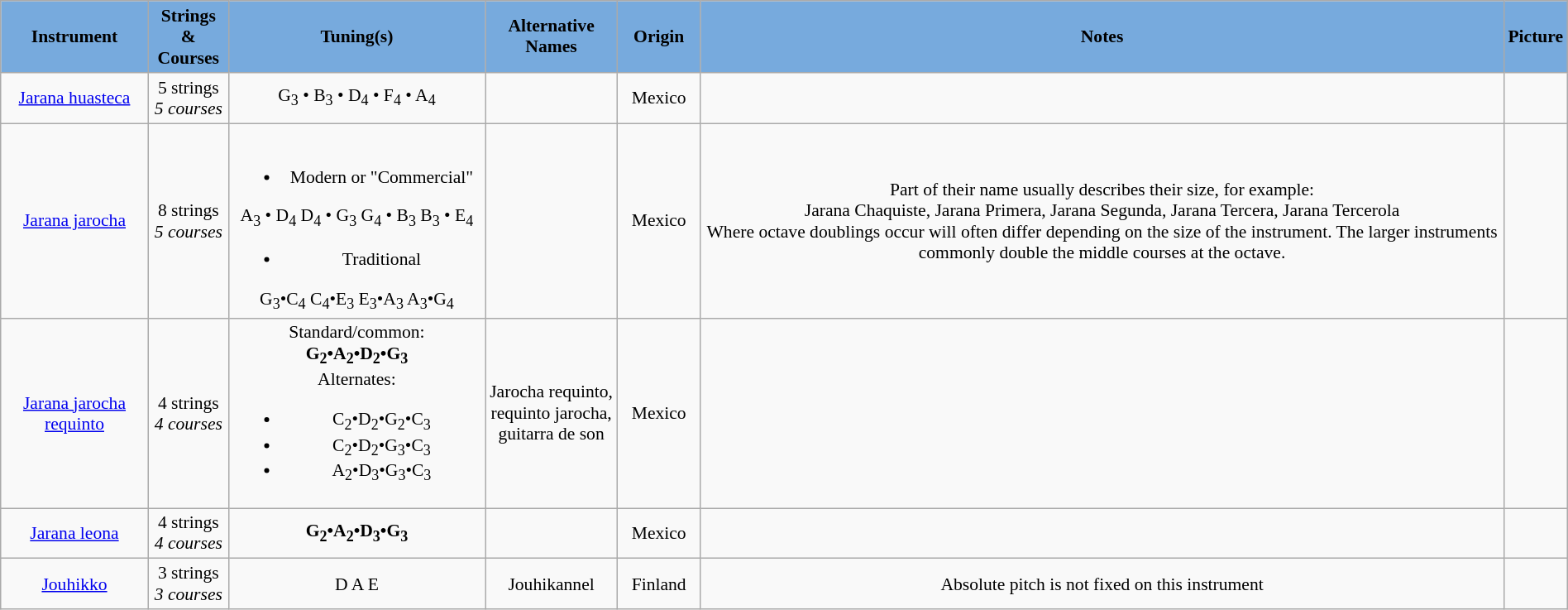<table class="wikitable" style="margin:0.5em auto; clear:both; font-size:.9em; text-align:center; width:100%">
<tr>
<th style="background: #7ad;">Instrument</th>
<th style="background: #7ad;" scope="col" width="58">Strings & Courses</th>
<th style="background: #7ad;" scope="col" width="200">Tuning(s)</th>
<th style="background: #7ad;" scope="col" width="100">Alternative Names</th>
<th style="background: #7ad;" scope="col" width="60">Origin</th>
<th style="background: #7ad;" scope="col" width'"140">Notes</th>
<th style="background: #7ad;">Picture</th>
</tr>
<tr>
<td><a href='#'>Jarana huasteca</a></td>
<td>5 strings<br><em>5 courses</em></td>
<td>G<sub>3</sub> • B<sub>3</sub> • D<sub>4</sub> • F<sub>4</sub> • A<sub>4</sub></td>
<td></td>
<td>Mexico</td>
<td></td>
<td></td>
</tr>
<tr>
<td><a href='#'>Jarana jarocha</a></td>
<td>8 strings<br><em>5 courses</em></td>
<td><br><ul><li>Modern or "Commercial"</li></ul>A<sub>3</sub> • D<sub>4</sub> D<sub>4</sub> • G<sub>3</sub> G<sub>4</sub> • B<sub>3</sub> B<sub>3</sub> • E<sub>4</sub><ul><li>Traditional</li></ul>G<sub>3</sub>•C<sub>4</sub> C<sub>4</sub>•E<sub>3</sub> E<sub>3</sub>•A<sub>3</sub> A<sub>3</sub>•G<sub>4</sub></td>
<td></td>
<td>Mexico</td>
<td>Part of their name usually describes their size, for example:<br>Jarana Chaquiste, Jarana Primera, Jarana Segunda, Jarana Tercera, Jarana Tercerola<br>Where octave doublings occur will often differ depending on the size of the instrument. The larger instruments commonly double the middle courses at the octave.</td>
<td></td>
</tr>
<tr>
<td><a href='#'>Jarana jarocha requinto</a></td>
<td>4 strings<br><em>4 courses</em></td>
<td>Standard/common:<br><strong>G<sub>2</sub>•A<sub>2</sub>•D<sub>2</sub>•G<sub>3</sub></strong><br>Alternates:<ul><li>C<sub>2</sub>•D<sub>2</sub>•G<sub>2</sub>•C<sub>3</sub></li><li>C<sub>2</sub>•D<sub>2</sub>•G<sub>3</sub>•C<sub>3</sub></li><li>A<sub>2</sub>•D<sub>3</sub>•G<sub>3</sub>•C<sub>3</sub></li></ul></td>
<td>Jarocha requinto, requinto jarocha, guitarra de son</td>
<td>Mexico</td>
<td></td>
<td></td>
</tr>
<tr>
<td><a href='#'>Jarana leona</a></td>
<td>4 strings<br><em>4 courses</em></td>
<td><strong>G<sub>2</sub>•A<sub>2</sub>•D<sub>3</sub>•G<sub>3</sub></strong></td>
<td></td>
<td>Mexico</td>
<td></td>
<td></td>
</tr>
<tr>
<td><a href='#'>Jouhikko</a></td>
<td>3 strings<br><em>3 courses</em></td>
<td>D A E</td>
<td>Jouhikannel</td>
<td>Finland</td>
<td>Absolute pitch is not fixed on this instrument</td>
<td></td>
</tr>
</table>
